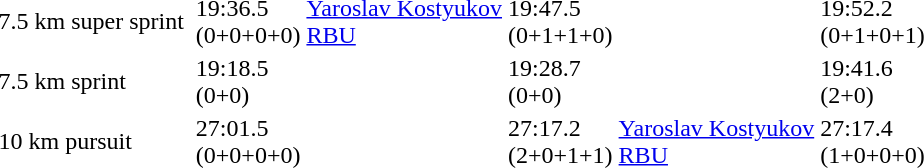<table>
<tr>
<td>7.5 km super sprint</td>
<td></td>
<td>19:36.5<br>(0+0+0+0)</td>
<td><a href='#'>Yaroslav Kostyukov</a><br><a href='#'>RBU</a></td>
<td>19:47.5<br>(0+1+1+0)</td>
<td></td>
<td>19:52.2<br>(0+1+0+1)</td>
</tr>
<tr>
<td>7.5 km sprint</td>
<td></td>
<td>19:18.5<br>(0+0)</td>
<td></td>
<td>19:28.7<br>(0+0)</td>
<td></td>
<td>19:41.6<br>(2+0)</td>
</tr>
<tr>
<td>10 km pursuit</td>
<td></td>
<td>27:01.5<br>(0+0+0+0)</td>
<td></td>
<td>27:17.2<br>(2+0+1+1)</td>
<td><a href='#'>Yaroslav Kostyukov</a><br><a href='#'>RBU</a></td>
<td>27:17.4<br>(1+0+0+0)</td>
</tr>
</table>
